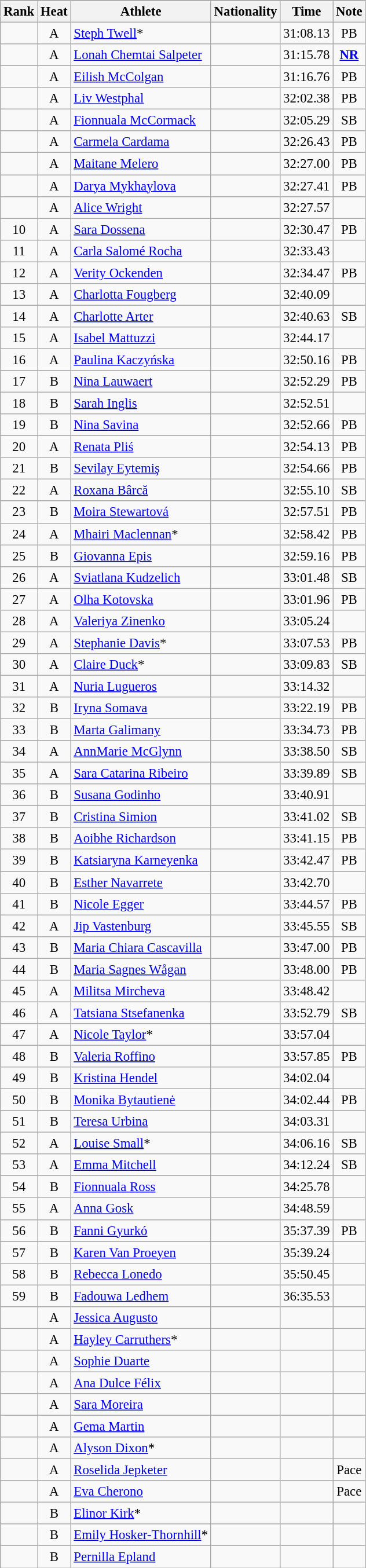<table class="wikitable sortable" style=" text-align:center; font-size:95%;">
<tr>
</tr>
<tr>
<th>Rank</th>
<th>Heat</th>
<th>Athlete</th>
<th>Nationality</th>
<th>Time</th>
<th>Note</th>
</tr>
<tr>
<td></td>
<td>A</td>
<td align=left><a href='#'>Steph Twell</a>*</td>
<td align=left></td>
<td>31:08.13</td>
<td>PB</td>
</tr>
<tr>
<td></td>
<td>A</td>
<td align=left><a href='#'>Lonah Chemtai Salpeter</a></td>
<td align=left></td>
<td>31:15.78</td>
<td><strong><a href='#'>NR</a></strong></td>
</tr>
<tr>
<td></td>
<td>A</td>
<td align=left><a href='#'>Eilish McColgan</a></td>
<td align=left></td>
<td>31:16.76</td>
<td>PB</td>
</tr>
<tr>
<td></td>
<td>A</td>
<td align=left><a href='#'>Liv Westphal</a></td>
<td align=left></td>
<td>32:02.38</td>
<td>PB</td>
</tr>
<tr>
<td></td>
<td>A</td>
<td align=left><a href='#'>Fionnuala McCormack</a></td>
<td align=left></td>
<td>32:05.29</td>
<td>SB</td>
</tr>
<tr>
<td></td>
<td>A</td>
<td align=left><a href='#'>Carmela Cardama</a></td>
<td align=left></td>
<td>32:26.43</td>
<td>PB</td>
</tr>
<tr>
<td></td>
<td>A</td>
<td align=left><a href='#'>Maitane Melero</a></td>
<td align=left></td>
<td>32:27.00</td>
<td>PB</td>
</tr>
<tr>
<td></td>
<td>A</td>
<td align=left><a href='#'>Darya Mykhaylova</a></td>
<td align=left></td>
<td>32:27.41</td>
<td>PB</td>
</tr>
<tr>
<td></td>
<td>A</td>
<td align=left><a href='#'>Alice Wright</a></td>
<td align=left></td>
<td>32:27.57</td>
<td></td>
</tr>
<tr>
<td>10</td>
<td>A</td>
<td align=left><a href='#'>Sara Dossena</a></td>
<td align=left></td>
<td>32:30.47</td>
<td>PB</td>
</tr>
<tr>
<td>11</td>
<td>A</td>
<td align=left><a href='#'>Carla Salomé Rocha</a></td>
<td align=left></td>
<td>32:33.43</td>
<td></td>
</tr>
<tr>
<td>12</td>
<td>A</td>
<td align=left><a href='#'>Verity Ockenden</a></td>
<td align=left></td>
<td>32:34.47</td>
<td>PB</td>
</tr>
<tr>
<td>13</td>
<td>A</td>
<td align=left><a href='#'>Charlotta Fougberg</a></td>
<td align=left></td>
<td>32:40.09</td>
<td></td>
</tr>
<tr>
<td>14</td>
<td>A</td>
<td align=left><a href='#'>Charlotte Arter</a></td>
<td align=left></td>
<td>32:40.63</td>
<td>SB</td>
</tr>
<tr>
<td>15</td>
<td>A</td>
<td align=left><a href='#'>Isabel Mattuzzi</a></td>
<td align=left></td>
<td>32:44.17</td>
<td></td>
</tr>
<tr>
<td>16</td>
<td>A</td>
<td align=left><a href='#'>Paulina Kaczyńska</a></td>
<td align=left></td>
<td>32:50.16</td>
<td>PB</td>
</tr>
<tr>
<td>17</td>
<td>B</td>
<td align=left><a href='#'>Nina Lauwaert</a></td>
<td align=left></td>
<td>32:52.29</td>
<td>PB</td>
</tr>
<tr>
<td>18</td>
<td>B</td>
<td align=left><a href='#'>Sarah Inglis</a></td>
<td align=left></td>
<td>32:52.51</td>
<td></td>
</tr>
<tr>
<td>19</td>
<td>B</td>
<td align=left><a href='#'>Nina Savina</a></td>
<td align=left></td>
<td>32:52.66</td>
<td>PB</td>
</tr>
<tr>
<td>20</td>
<td>A</td>
<td align=left><a href='#'>Renata Pliś</a></td>
<td align=left></td>
<td>32:54.13</td>
<td>PB</td>
</tr>
<tr>
<td>21</td>
<td>B</td>
<td align=left><a href='#'>Sevilay Eytemiş</a></td>
<td align=left></td>
<td>32:54.66</td>
<td>PB</td>
</tr>
<tr>
<td>22</td>
<td>A</td>
<td align=left><a href='#'>Roxana Bârcă</a></td>
<td align=left></td>
<td>32:55.10</td>
<td>SB</td>
</tr>
<tr>
<td>23</td>
<td>B</td>
<td align=left><a href='#'>Moira Stewartová</a></td>
<td align=left></td>
<td>32:57.51</td>
<td>PB</td>
</tr>
<tr>
<td>24</td>
<td>A</td>
<td align=left><a href='#'>Mhairi Maclennan</a>*</td>
<td align=left></td>
<td>32:58.42</td>
<td>PB</td>
</tr>
<tr>
<td>25</td>
<td>B</td>
<td align=left><a href='#'>Giovanna Epis</a></td>
<td align=left></td>
<td>32:59.16</td>
<td>PB</td>
</tr>
<tr>
<td>26</td>
<td>A</td>
<td align=left><a href='#'>Sviatlana Kudzelich</a></td>
<td align=left></td>
<td>33:01.48</td>
<td>SB</td>
</tr>
<tr>
<td>27</td>
<td>A</td>
<td align=left><a href='#'>Olha Kotovska</a></td>
<td align=left></td>
<td>33:01.96</td>
<td>PB</td>
</tr>
<tr>
<td>28</td>
<td>A</td>
<td align=left><a href='#'>Valeriya Zinenko</a></td>
<td align=left></td>
<td>33:05.24</td>
<td></td>
</tr>
<tr>
<td>29</td>
<td>A</td>
<td align=left><a href='#'>Stephanie Davis</a>*</td>
<td align=left></td>
<td>33:07.53</td>
<td>PB</td>
</tr>
<tr>
<td>30</td>
<td>A</td>
<td align=left><a href='#'>Claire Duck</a>*</td>
<td align=left></td>
<td>33:09.83</td>
<td>SB</td>
</tr>
<tr>
<td>31</td>
<td>A</td>
<td align=left><a href='#'>Nuria Lugueros</a></td>
<td align=left></td>
<td>33:14.32</td>
<td></td>
</tr>
<tr>
<td>32</td>
<td>B</td>
<td align=left><a href='#'>Iryna Somava</a></td>
<td align=left></td>
<td>33:22.19</td>
<td>PB</td>
</tr>
<tr>
<td>33</td>
<td>B</td>
<td align=left><a href='#'>Marta Galimany</a></td>
<td align=left></td>
<td>33:34.73</td>
<td>PB</td>
</tr>
<tr>
<td>34</td>
<td>A</td>
<td align=left><a href='#'>AnnMarie McGlynn</a></td>
<td align=left></td>
<td>33:38.50</td>
<td>SB</td>
</tr>
<tr>
<td>35</td>
<td>A</td>
<td align=left><a href='#'>Sara Catarina Ribeiro</a></td>
<td align=left></td>
<td>33:39.89</td>
<td>SB</td>
</tr>
<tr>
<td>36</td>
<td>B</td>
<td align=left><a href='#'>Susana Godinho</a></td>
<td align=left></td>
<td>33:40.91</td>
<td></td>
</tr>
<tr>
<td>37</td>
<td>B</td>
<td align=left><a href='#'>Cristina Simion</a></td>
<td align=left></td>
<td>33:41.02</td>
<td>SB</td>
</tr>
<tr>
<td>38</td>
<td>B</td>
<td align=left><a href='#'>Aoibhe Richardson</a></td>
<td align=left></td>
<td>33:41.15</td>
<td>PB</td>
</tr>
<tr>
<td>39</td>
<td>B</td>
<td align=left><a href='#'>Katsiaryna Karneyenka</a></td>
<td align=left></td>
<td>33:42.47</td>
<td>PB</td>
</tr>
<tr>
<td>40</td>
<td>B</td>
<td align=left><a href='#'>Esther Navarrete</a></td>
<td align=left></td>
<td>33:42.70</td>
<td></td>
</tr>
<tr>
<td>41</td>
<td>B</td>
<td align=left><a href='#'>Nicole Egger</a></td>
<td align=left></td>
<td>33:44.57</td>
<td>PB</td>
</tr>
<tr>
<td>42</td>
<td>A</td>
<td align=left><a href='#'>Jip Vastenburg</a></td>
<td align=left></td>
<td>33:45.55</td>
<td>SB</td>
</tr>
<tr>
<td>43</td>
<td>B</td>
<td align=left><a href='#'>Maria Chiara Cascavilla</a></td>
<td align=left></td>
<td>33:47.00</td>
<td>PB</td>
</tr>
<tr>
<td>44</td>
<td>B</td>
<td align=left><a href='#'>Maria Sagnes Wågan</a></td>
<td align=left></td>
<td>33:48.00</td>
<td>PB</td>
</tr>
<tr>
<td>45</td>
<td>A</td>
<td align=left><a href='#'>Militsa Mircheva</a></td>
<td align=left></td>
<td>33:48.42</td>
<td></td>
</tr>
<tr>
<td>46</td>
<td>A</td>
<td align=left><a href='#'>Tatsiana Stsefanenka</a></td>
<td align=left></td>
<td>33:52.79</td>
<td>SB</td>
</tr>
<tr>
<td>47</td>
<td>A</td>
<td align=left><a href='#'>Nicole Taylor</a>*</td>
<td align=left></td>
<td>33:57.04</td>
<td></td>
</tr>
<tr>
<td>48</td>
<td>B</td>
<td align=left><a href='#'>Valeria Roffino</a></td>
<td align=left></td>
<td>33:57.85</td>
<td>PB</td>
</tr>
<tr>
<td>49</td>
<td>B</td>
<td align=left><a href='#'>Kristina Hendel</a></td>
<td align=left></td>
<td>34:02.04</td>
<td></td>
</tr>
<tr>
<td>50</td>
<td>B</td>
<td align=left><a href='#'>Monika Bytautienė</a></td>
<td align=left></td>
<td>34:02.44</td>
<td>PB</td>
</tr>
<tr>
<td>51</td>
<td>B</td>
<td align=left><a href='#'>Teresa Urbina</a></td>
<td align=left></td>
<td>34:03.31</td>
<td></td>
</tr>
<tr>
<td>52</td>
<td>A</td>
<td align=left><a href='#'>Louise Small</a>*</td>
<td align=left></td>
<td>34:06.16</td>
<td>SB</td>
</tr>
<tr>
<td>53</td>
<td>A</td>
<td align=left><a href='#'>Emma Mitchell</a></td>
<td align=left></td>
<td>34:12.24</td>
<td>SB</td>
</tr>
<tr>
<td>54</td>
<td>B</td>
<td align=left><a href='#'>Fionnuala Ross</a></td>
<td align=left></td>
<td>34:25.78</td>
<td></td>
</tr>
<tr>
<td>55</td>
<td>A</td>
<td align=left><a href='#'>Anna Gosk</a></td>
<td align=left></td>
<td>34:48.59</td>
<td></td>
</tr>
<tr>
<td>56</td>
<td>B</td>
<td align=left><a href='#'>Fanni Gyurkó</a></td>
<td align=left></td>
<td>35:37.39</td>
<td>PB</td>
</tr>
<tr>
<td>57</td>
<td>B</td>
<td align=left><a href='#'>Karen Van Proeyen</a></td>
<td align=left></td>
<td>35:39.24</td>
<td></td>
</tr>
<tr>
<td>58</td>
<td>B</td>
<td align=left><a href='#'>Rebecca Lonedo</a></td>
<td align=left></td>
<td>35:50.45</td>
<td></td>
</tr>
<tr>
<td>59</td>
<td>B</td>
<td align=left><a href='#'>Fadouwa Ledhem</a></td>
<td align=left></td>
<td>36:35.53</td>
<td></td>
</tr>
<tr>
<td></td>
<td>A</td>
<td align=left><a href='#'>Jessica Augusto</a></td>
<td align=left></td>
<td></td>
<td></td>
</tr>
<tr>
<td></td>
<td>A</td>
<td align=left><a href='#'>Hayley Carruthers</a>*</td>
<td align=left></td>
<td></td>
<td></td>
</tr>
<tr>
<td></td>
<td>A</td>
<td align=left><a href='#'>Sophie Duarte</a></td>
<td align=left></td>
<td></td>
<td></td>
</tr>
<tr>
<td></td>
<td>A</td>
<td align=left><a href='#'>Ana Dulce Félix</a></td>
<td align=left></td>
<td></td>
<td></td>
</tr>
<tr>
<td></td>
<td>A</td>
<td align=left><a href='#'>Sara Moreira</a></td>
<td align=left></td>
<td></td>
<td></td>
</tr>
<tr>
<td></td>
<td>A</td>
<td align=left><a href='#'>Gema Martin</a></td>
<td align=left></td>
<td></td>
<td></td>
</tr>
<tr>
<td></td>
<td>A</td>
<td align=left><a href='#'>Alyson Dixon</a>*</td>
<td align=left></td>
<td></td>
<td></td>
</tr>
<tr>
<td></td>
<td>A</td>
<td align=left><a href='#'>Roselida Jepketer</a></td>
<td align=left></td>
<td></td>
<td>Pace</td>
</tr>
<tr>
<td></td>
<td>A</td>
<td align=left><a href='#'>Eva Cherono</a></td>
<td align=left></td>
<td></td>
<td>Pace</td>
</tr>
<tr>
<td></td>
<td>B</td>
<td align=left><a href='#'>Elinor Kirk</a>*</td>
<td align=left></td>
<td></td>
<td></td>
</tr>
<tr>
<td></td>
<td>B</td>
<td align=left><a href='#'>Emily Hosker-Thornhill</a>*</td>
<td align=left></td>
<td></td>
<td></td>
</tr>
<tr>
<td></td>
<td>B</td>
<td align=left><a href='#'>Pernilla Epland</a></td>
<td align=left></td>
<td></td>
<td></td>
</tr>
</table>
